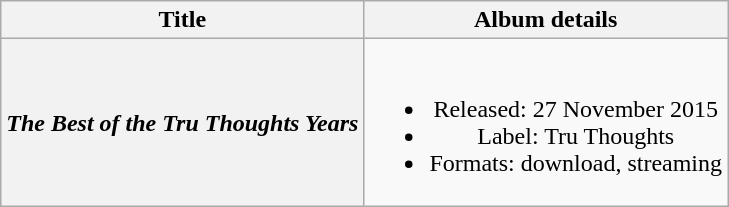<table class="wikitable plainrowheaders" style="text-align:center;" border="1">
<tr>
<th>Title</th>
<th>Album details</th>
</tr>
<tr>
<th scope="row"><em>The Best of the Tru Thoughts Years</em></th>
<td><br><ul><li>Released: 27 November 2015</li><li>Label: Tru Thoughts</li><li>Formats: download, streaming</li></ul></td>
</tr>
</table>
